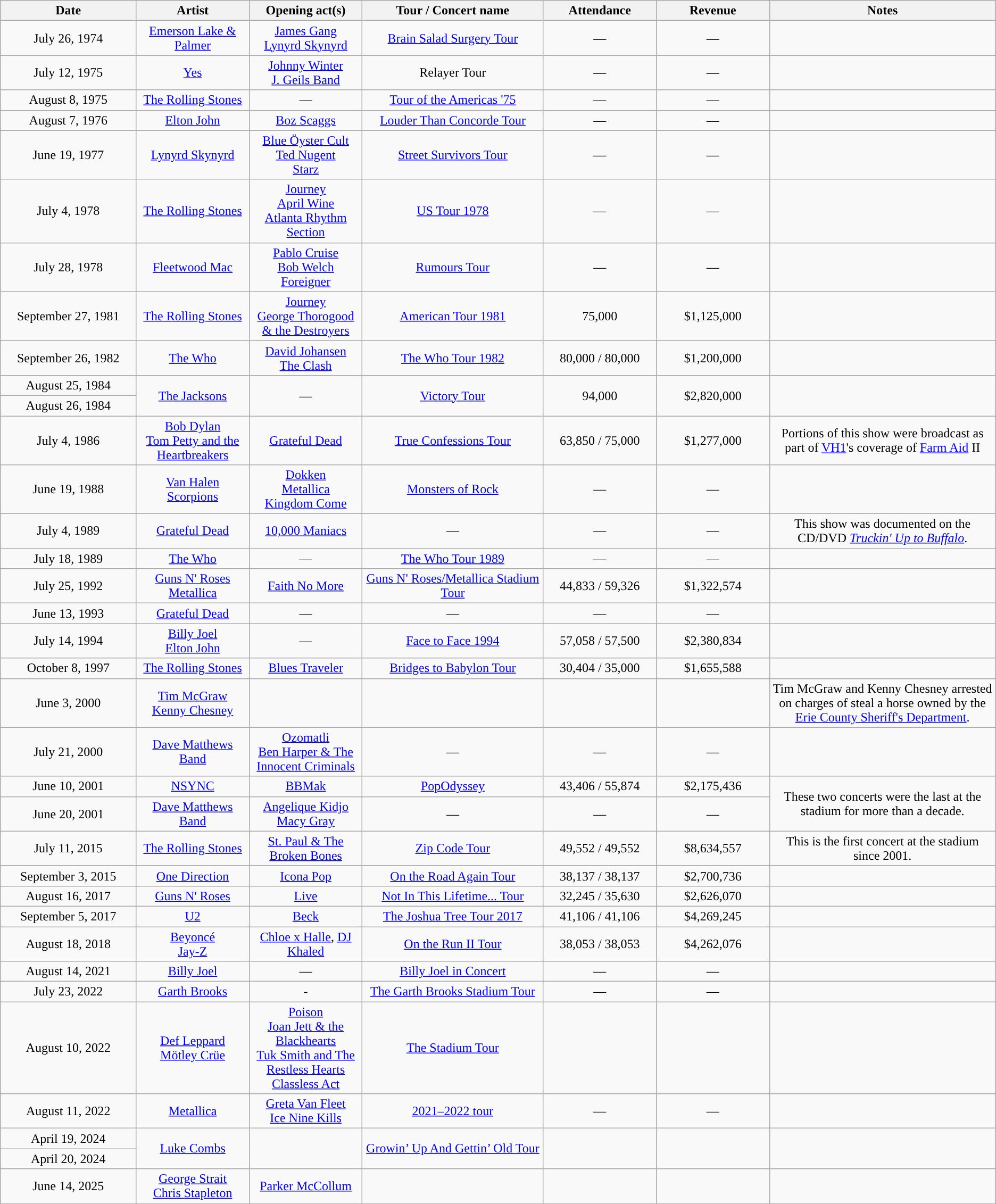<table class="wikitable" style="text-align:center;">
<tr>
<th width=12% style="text-align:center;">Date</th>
<th width=10% style="text-align:center;">Artist</th>
<th width=10% style="text-align:center;">Opening act(s)</th>
<th width=16% style="text-align:center;">Tour / Concert name</th>
<th width=10% style="text-align:center;">Attendance</th>
<th width=10% style="text-align:center;">Revenue</th>
<th width=20% style="text-align:center;">Notes</th>
</tr>
<tr>
<td>July 26, 1974</td>
<td><a href='#'>Emerson Lake & Palmer</a></td>
<td><a href='#'>James Gang</a><br><a href='#'>Lynyrd Skynyrd</a></td>
<td><a href='#'>Brain Salad Surgery Tour</a></td>
<td>—</td>
<td>—</td>
<td></td>
</tr>
<tr>
<td>July 12, 1975</td>
<td><a href='#'>Yes</a></td>
<td><a href='#'>Johnny Winter</a><br><a href='#'>J. Geils Band</a></td>
<td>Relayer Tour</td>
<td>—</td>
<td>—</td>
<td></td>
</tr>
<tr>
<td>August 8, 1975</td>
<td><a href='#'>The Rolling Stones</a></td>
<td>—</td>
<td><a href='#'>Tour of the Americas '75</a></td>
<td>—</td>
<td>—</td>
<td></td>
</tr>
<tr>
<td>August 7, 1976</td>
<td><a href='#'>Elton John</a></td>
<td><a href='#'>Boz Scaggs</a></td>
<td><a href='#'>Louder Than Concorde Tour</a></td>
<td>—</td>
<td>—</td>
<td></td>
</tr>
<tr>
<td>June 19, 1977</td>
<td><a href='#'>Lynyrd Skynyrd</a></td>
<td><a href='#'>Blue Öyster Cult</a><br><a href='#'>Ted Nugent</a><br><a href='#'>Starz</a></td>
<td><a href='#'>Street Survivors Tour</a></td>
<td>—</td>
<td>—</td>
<td></td>
</tr>
<tr>
<td>July 4, 1978</td>
<td><a href='#'>The Rolling Stones</a></td>
<td><a href='#'>Journey</a><br><a href='#'>April Wine</a><br><a href='#'>Atlanta Rhythm Section</a></td>
<td><a href='#'>US Tour 1978</a></td>
<td>—</td>
<td>—</td>
<td></td>
</tr>
<tr>
<td>July 28, 1978</td>
<td><a href='#'>Fleetwood Mac</a></td>
<td><a href='#'>Pablo Cruise</a><br><a href='#'>Bob Welch</a><br><a href='#'>Foreigner</a></td>
<td><a href='#'>Rumours Tour</a></td>
<td>—</td>
<td>—</td>
<td></td>
</tr>
<tr>
<td>September 27, 1981</td>
<td><a href='#'>The Rolling Stones</a></td>
<td><a href='#'>Journey</a><br><a href='#'>George Thorogood & the Destroyers</a></td>
<td><a href='#'>American Tour 1981</a></td>
<td>75,000</td>
<td>$1,125,000</td>
<td></td>
</tr>
<tr>
<td>September 26, 1982</td>
<td><a href='#'>The Who</a></td>
<td><a href='#'>David Johansen</a><br><a href='#'>The Clash</a></td>
<td><a href='#'>The Who Tour 1982</a></td>
<td>80,000 / 80,000</td>
<td>$1,200,000</td>
<td></td>
</tr>
<tr>
<td>August 25, 1984</td>
<td rowspan=2><a href='#'>The Jacksons</a></td>
<td rowspan=2>—</td>
<td rowspan=2><a href='#'>Victory Tour</a></td>
<td rowspan=2>94,000</td>
<td rowspan=2>$2,820,000</td>
<td rowspan=2></td>
</tr>
<tr>
<td>August 26, 1984</td>
</tr>
<tr>
<td>July 4, 1986</td>
<td><a href='#'>Bob Dylan</a><br><a href='#'>Tom Petty and the Heartbreakers</a></td>
<td><a href='#'>Grateful Dead</a></td>
<td><a href='#'>True Confessions Tour</a></td>
<td>63,850 / 75,000</td>
<td>$1,277,000</td>
<td>Portions of this show were broadcast as part of <a href='#'>VH1</a>'s coverage of <a href='#'>Farm Aid</a> II</td>
</tr>
<tr>
<td>June 19, 1988</td>
<td><a href='#'>Van Halen</a><br><a href='#'>Scorpions</a></td>
<td><a href='#'>Dokken</a><br><a href='#'>Metallica</a><br><a href='#'>Kingdom Come</a></td>
<td><a href='#'>Monsters of Rock</a></td>
<td>—</td>
<td>—</td>
<td></td>
</tr>
<tr>
<td>July 4, 1989</td>
<td><a href='#'>Grateful Dead</a></td>
<td><a href='#'>10,000 Maniacs</a></td>
<td>—</td>
<td>—</td>
<td>—</td>
<td>This show was documented on the CD/DVD <em><a href='#'>Truckin' Up to Buffalo</a></em>.</td>
</tr>
<tr>
<td>July 18, 1989</td>
<td><a href='#'>The Who</a></td>
<td>—</td>
<td><a href='#'>The Who Tour 1989</a></td>
<td>—</td>
<td>—</td>
<td></td>
</tr>
<tr>
<td>July 25, 1992</td>
<td><a href='#'>Guns N' Roses</a><br><a href='#'>Metallica</a></td>
<td><a href='#'>Faith No More</a></td>
<td><a href='#'>Guns N' Roses/Metallica Stadium Tour</a></td>
<td>44,833 / 59,326</td>
<td>$1,322,574</td>
<td></td>
</tr>
<tr>
<td>June 13, 1993</td>
<td><a href='#'>Grateful Dead</a></td>
<td>—</td>
<td>—</td>
<td>—</td>
<td>—</td>
<td></td>
</tr>
<tr>
<td>July 14, 1994</td>
<td><a href='#'>Billy Joel</a><br><a href='#'>Elton John</a></td>
<td>—</td>
<td><a href='#'>Face to Face 1994</a></td>
<td>57,058 / 57,500</td>
<td>$2,380,834</td>
<td></td>
</tr>
<tr>
<td>October 8, 1997</td>
<td><a href='#'>The Rolling Stones</a></td>
<td><a href='#'>Blues Traveler</a></td>
<td><a href='#'>Bridges to Babylon Tour</a></td>
<td>30,404 / 35,000</td>
<td>$1,655,588</td>
<td></td>
</tr>
<tr>
<td>June 3, 2000</td>
<td><a href='#'>Tim McGraw</a><br> <a href='#'>Kenny Chesney</a></td>
<td></td>
<td></td>
<td></td>
<td></td>
<td>Tim McGraw and Kenny Chesney arrested on charges of steal a horse owned by the <a href='#'>Erie County Sheriff's Department</a>.</td>
</tr>
<tr>
<td>July 21, 2000</td>
<td><a href='#'>Dave Matthews Band</a></td>
<td><a href='#'>Ozomatli</a><br><a href='#'>Ben Harper & The Innocent Criminals</a></td>
<td>—</td>
<td>—</td>
<td>—</td>
<td></td>
</tr>
<tr>
<td>June 10, 2001</td>
<td><a href='#'>NSYNC</a></td>
<td><a href='#'>BBMak</a></td>
<td><a href='#'>PopOdyssey</a></td>
<td>43,406 / 55,874</td>
<td>$2,175,436</td>
<td rowspan=2>These two concerts were the last at the stadium for more than a decade.</td>
</tr>
<tr>
<td>June 20, 2001</td>
<td><a href='#'>Dave Matthews Band</a></td>
<td><a href='#'>Angelique Kidjo</a><br><a href='#'>Macy Gray</a></td>
<td>—</td>
<td>—</td>
<td>—</td>
</tr>
<tr>
<td>July 11, 2015</td>
<td><a href='#'>The Rolling Stones</a></td>
<td><a href='#'>St. Paul & The Broken Bones</a></td>
<td><a href='#'>Zip Code Tour</a></td>
<td>49,552 / 49,552</td>
<td>$8,634,557</td>
<td>This is the first concert at the stadium since 2001.</td>
</tr>
<tr>
<td>September 3, 2015</td>
<td><a href='#'>One Direction</a></td>
<td><a href='#'>Icona Pop</a></td>
<td><a href='#'>On the Road Again Tour</a></td>
<td>38,137 / 38,137</td>
<td>$2,700,736</td>
<td></td>
</tr>
<tr>
<td>August 16, 2017</td>
<td><a href='#'>Guns N' Roses</a></td>
<td><a href='#'>Live</a></td>
<td><a href='#'>Not In This Lifetime... Tour</a></td>
<td>32,245 / 35,630</td>
<td>$2,626,070</td>
<td></td>
</tr>
<tr>
<td>September 5, 2017</td>
<td><a href='#'>U2</a></td>
<td><a href='#'>Beck</a></td>
<td><a href='#'>The Joshua Tree Tour 2017</a></td>
<td>41,106 / 41,106</td>
<td>$4,269,245</td>
<td></td>
</tr>
<tr>
<td>August 18, 2018</td>
<td><a href='#'>Beyoncé</a><br><a href='#'>Jay-Z</a></td>
<td><a href='#'>Chloe x Halle</a>, <a href='#'>DJ Khaled</a></td>
<td><a href='#'>On the Run II Tour</a></td>
<td>38,053 / 38,053</td>
<td>$4,262,076</td>
<td></td>
</tr>
<tr>
<td>August 14, 2021</td>
<td><a href='#'>Billy Joel</a></td>
<td>—</td>
<td><a href='#'>Billy Joel in Concert</a></td>
<td>—</td>
<td>—</td>
<td></td>
</tr>
<tr>
<td>July 23, 2022</td>
<td><a href='#'>Garth Brooks</a></td>
<td>-</td>
<td><a href='#'>The Garth Brooks Stadium Tour</a></td>
<td>—</td>
<td>—</td>
<td></td>
</tr>
<tr>
<td>August 10, 2022</td>
<td><a href='#'>Def Leppard</a><br><a href='#'>Mötley Crüe</a></td>
<td><a href='#'>Poison</a><br><a href='#'> Joan Jett & the Blackhearts</a><br><a href='#'>Tuk Smith and The Restless Hearts</a><br><a href='#'>Classless Act</a></td>
<td><a href='#'>The Stadium Tour</a></td>
<td></td>
<td></td>
<td></td>
</tr>
<tr>
<td>August 11, 2022</td>
<td><a href='#'>Metallica</a></td>
<td><a href='#'>Greta Van Fleet</a><br><a href='#'>Ice Nine Kills</a></td>
<td><a href='#'>2021–2022 tour</a></td>
<td>—</td>
<td>—</td>
<td></td>
</tr>
<tr>
<td>April 19, 2024</td>
<td rowspan="2"><a href='#'>Luke Combs</a></td>
<td rowspan="2"></td>
<td rowspan="2"><a href='#'>Growin’ Up And Gettin’ Old Tour</a></td>
<td rowspan="2"></td>
<td rowspan="2"></td>
<td rowspan="2"></td>
</tr>
<tr>
<td>April 20, 2024</td>
</tr>
<tr>
<td>June 14, 2025</td>
<td><a href='#'>George Strait</a><br><a href='#'>Chris Stapleton</a></td>
<td><a href='#'>Parker McCollum</a></td>
<td></td>
<td></td>
<td></td>
<td></td>
</tr>
<tr>
</tr>
</table>
